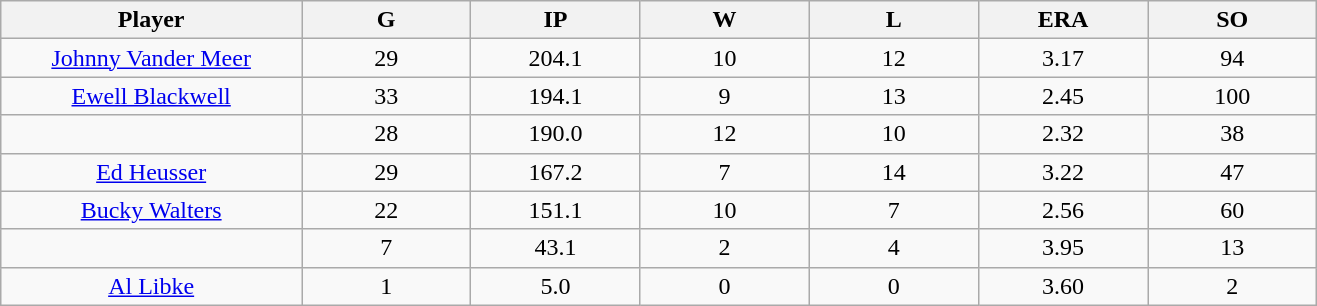<table class="wikitable sortable">
<tr>
<th bgcolor="#DDDDFF" width="16%">Player</th>
<th bgcolor="#DDDDFF" width="9%">G</th>
<th bgcolor="#DDDDFF" width="9%">IP</th>
<th bgcolor="#DDDDFF" width="9%">W</th>
<th bgcolor="#DDDDFF" width="9%">L</th>
<th bgcolor="#DDDDFF" width="9%">ERA</th>
<th bgcolor="#DDDDFF" width="9%">SO</th>
</tr>
<tr align="center">
<td><a href='#'>Johnny Vander Meer</a></td>
<td>29</td>
<td>204.1</td>
<td>10</td>
<td>12</td>
<td>3.17</td>
<td>94</td>
</tr>
<tr align=center>
<td><a href='#'>Ewell Blackwell</a></td>
<td>33</td>
<td>194.1</td>
<td>9</td>
<td>13</td>
<td>2.45</td>
<td>100</td>
</tr>
<tr align=center>
<td></td>
<td>28</td>
<td>190.0</td>
<td>12</td>
<td>10</td>
<td>2.32</td>
<td>38</td>
</tr>
<tr align="center">
<td><a href='#'>Ed Heusser</a></td>
<td>29</td>
<td>167.2</td>
<td>7</td>
<td>14</td>
<td>3.22</td>
<td>47</td>
</tr>
<tr align=center>
<td><a href='#'>Bucky Walters</a></td>
<td>22</td>
<td>151.1</td>
<td>10</td>
<td>7</td>
<td>2.56</td>
<td>60</td>
</tr>
<tr align=center>
<td></td>
<td>7</td>
<td>43.1</td>
<td>2</td>
<td>4</td>
<td>3.95</td>
<td>13</td>
</tr>
<tr align="center">
<td><a href='#'>Al Libke</a></td>
<td>1</td>
<td>5.0</td>
<td>0</td>
<td>0</td>
<td>3.60</td>
<td>2</td>
</tr>
</table>
